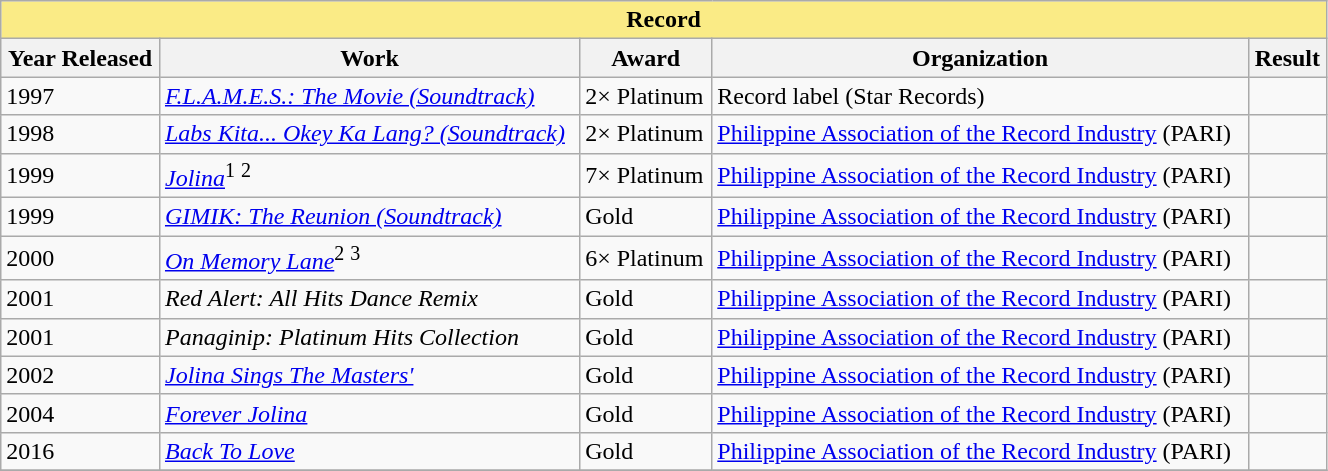<table width="70%" class="wikitable sortable">
<tr>
<th colspan="5" - style="background:#FAEB86;" align="center">Record</th>
</tr>
<tr>
<th>Year Released</th>
<th>Work</th>
<th>Award</th>
<th>Organization</th>
<th>Result</th>
</tr>
<tr>
<td>1997</td>
<td><em><a href='#'>F.L.A.M.E.S.: The Movie (Soundtrack)</a></em></td>
<td>2× Platinum</td>
<td>Record label (Star Records)</td>
<td></td>
</tr>
<tr>
<td>1998</td>
<td><em> <a href='#'>Labs Kita... Okey Ka Lang? (Soundtrack)</a></em></td>
<td>2× Platinum</td>
<td><a href='#'>Philippine Association of the Record Industry</a> (PARI)</td>
<td></td>
</tr>
<tr>
<td>1999</td>
<td><em><a href='#'>Jolina</a></em><sup>1</sup> <sup>2</sup></td>
<td>7× Platinum</td>
<td><a href='#'>Philippine Association of the Record Industry</a> (PARI)</td>
<td></td>
</tr>
<tr>
<td>1999</td>
<td><em><a href='#'>GIMIK: The Reunion (Soundtrack)</a></em></td>
<td>Gold</td>
<td><a href='#'>Philippine Association of the Record Industry</a> (PARI)</td>
<td></td>
</tr>
<tr>
<td>2000</td>
<td><em><a href='#'>On Memory Lane</a></em><sup>2</sup> <sup>3</sup></td>
<td>6× Platinum</td>
<td><a href='#'>Philippine Association of the Record Industry</a> (PARI)</td>
<td></td>
</tr>
<tr>
<td>2001</td>
<td><em>Red Alert: All Hits Dance Remix</em></td>
<td>Gold</td>
<td><a href='#'>Philippine Association of the Record Industry</a> (PARI)</td>
<td></td>
</tr>
<tr>
<td>2001</td>
<td><em>Panaginip: Platinum Hits Collection</em></td>
<td>Gold</td>
<td><a href='#'>Philippine Association of the Record Industry</a> (PARI)</td>
<td></td>
</tr>
<tr>
<td>2002</td>
<td><em><a href='#'>Jolina Sings The Masters'</a></em></td>
<td>Gold</td>
<td><a href='#'>Philippine Association of the Record Industry</a> (PARI)</td>
<td></td>
</tr>
<tr>
<td>2004</td>
<td><em><a href='#'>Forever Jolina</a></em></td>
<td>Gold</td>
<td><a href='#'>Philippine Association of the Record Industry</a> (PARI)</td>
<td></td>
</tr>
<tr>
<td>2016</td>
<td><em><a href='#'>Back To Love</a></em></td>
<td>Gold</td>
<td><a href='#'>Philippine Association of the Record Industry</a> (PARI)</td>
<td></td>
</tr>
<tr>
</tr>
</table>
